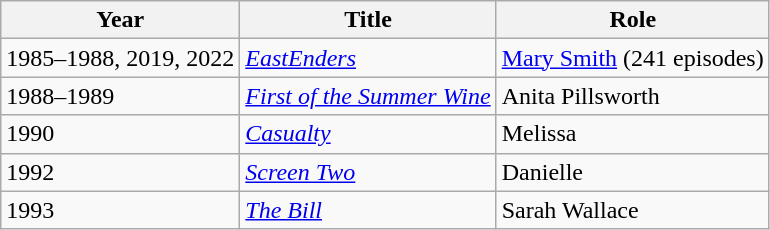<table class="wikitable">
<tr>
<th>Year</th>
<th>Title</th>
<th>Role</th>
</tr>
<tr>
<td>1985–1988, 2019, 2022</td>
<td><em><a href='#'>EastEnders</a></em></td>
<td><a href='#'>Mary Smith</a> (241 episodes)</td>
</tr>
<tr>
<td>1988–1989</td>
<td><em><a href='#'>First of the Summer Wine</a></em></td>
<td>Anita Pillsworth</td>
</tr>
<tr>
<td>1990</td>
<td><em><a href='#'>Casualty</a></em></td>
<td>Melissa</td>
</tr>
<tr>
<td>1992</td>
<td><em><a href='#'>Screen Two</a></em></td>
<td>Danielle</td>
</tr>
<tr>
<td>1993</td>
<td><em><a href='#'>The Bill</a></em></td>
<td>Sarah Wallace</td>
</tr>
</table>
